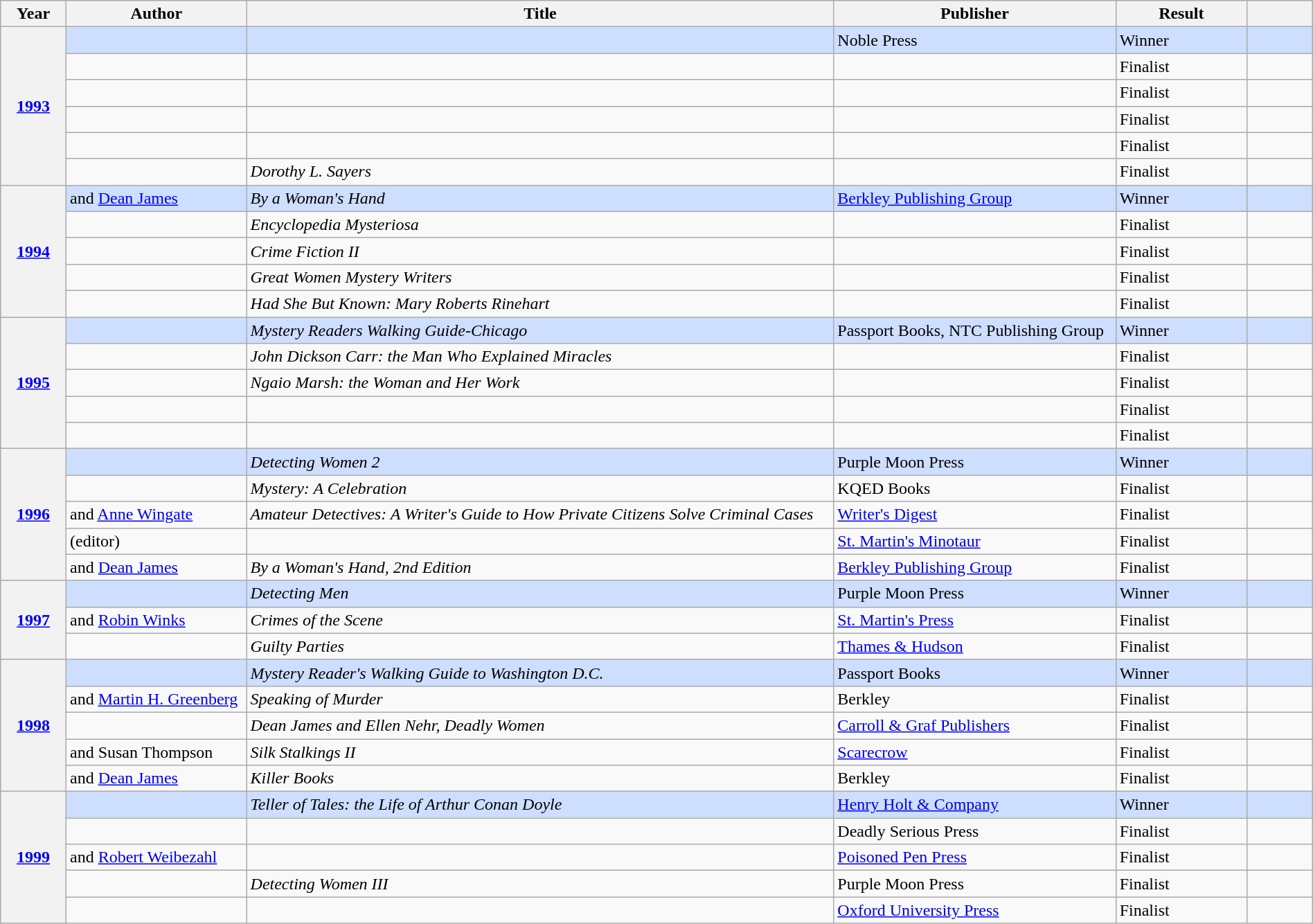<table class="wikitable sortable mw-collapsible" style="width:100%">
<tr>
<th scope="col" width="5%">Year</th>
<th>Author</th>
<th>Title</th>
<th>Publisher</th>
<th scope="col" width="10%">Result</th>
<th scope="col" width="5%"></th>
</tr>
<tr style="background:#cddeff">
<th rowspan="6"><a href='#'>1993</a></th>
<td></td>
<td><em></em></td>
<td>Noble Press</td>
<td>Winner</td>
<td></td>
</tr>
<tr>
<td></td>
<td><em></em></td>
<td></td>
<td>Finalist</td>
<td></td>
</tr>
<tr>
<td></td>
<td><em></em></td>
<td></td>
<td>Finalist</td>
<td></td>
</tr>
<tr>
<td></td>
<td><em></em></td>
<td></td>
<td>Finalist</td>
<td></td>
</tr>
<tr>
<td></td>
<td><em></em></td>
<td></td>
<td>Finalist</td>
<td></td>
</tr>
<tr>
<td></td>
<td><em>Dorothy L. Sayers</em></td>
<td></td>
<td>Finalist</td>
<td></td>
</tr>
<tr style="background:#cddeff">
<th rowspan="5"><a href='#'>1994</a></th>
<td> and <a href='#'>Dean James</a></td>
<td><em>By a Woman's Hand</em></td>
<td><a href='#'>Berkley Publishing Group</a></td>
<td>Winner</td>
<td></td>
</tr>
<tr>
<td></td>
<td><em>Encyclopedia Mysteriosa</em></td>
<td></td>
<td>Finalist</td>
<td></td>
</tr>
<tr>
<td></td>
<td><em>Crime Fiction II</em></td>
<td></td>
<td>Finalist</td>
<td></td>
</tr>
<tr>
<td></td>
<td><em>Great Women Mystery Writers</em></td>
<td></td>
<td>Finalist</td>
<td></td>
</tr>
<tr>
<td></td>
<td><em>Had She But Known: Mary Roberts Rinehart</em></td>
<td></td>
<td>Finalist</td>
<td></td>
</tr>
<tr style="background:#cddeff">
<th rowspan="5"><a href='#'>1995</a></th>
<td></td>
<td><em>Mystery Readers Walking Guide-Chicago</em></td>
<td>Passport Books, NTC Publishing Group</td>
<td>Winner</td>
<td></td>
</tr>
<tr>
<td></td>
<td><em>John Dickson Carr: the Man Who Explained Miracles</em></td>
<td></td>
<td>Finalist</td>
<td></td>
</tr>
<tr>
<td></td>
<td><em>Ngaio Marsh: the Woman and Her Work</em></td>
<td></td>
<td>Finalist</td>
<td></td>
</tr>
<tr>
<td></td>
<td><em></em></td>
<td></td>
<td>Finalist</td>
<td></td>
</tr>
<tr>
<td></td>
<td><em></em></td>
<td></td>
<td>Finalist</td>
<td></td>
</tr>
<tr style="background:#cddeff">
<th rowspan="5"><a href='#'>1996</a></th>
<td></td>
<td><em>Detecting Women 2</em></td>
<td>Purple Moon Press</td>
<td>Winner</td>
<td></td>
</tr>
<tr>
<td></td>
<td><em>Mystery: A Celebration</em></td>
<td>KQED Books</td>
<td>Finalist</td>
<td></td>
</tr>
<tr>
<td>  and <a href='#'>Anne Wingate</a></td>
<td><em>Amateur Detectives: A Writer's Guide to How Private Citizens Solve Criminal Cases</em></td>
<td><a href='#'>Writer's Digest</a></td>
<td>Finalist</td>
<td></td>
</tr>
<tr>
<td> (editor)</td>
<td><em></em></td>
<td><a href='#'>St. Martin's Minotaur</a></td>
<td>Finalist</td>
<td></td>
</tr>
<tr>
<td> and <a href='#'>Dean James</a></td>
<td><em>By a Woman's Hand, 2nd Edition</em></td>
<td><a href='#'>Berkley Publishing Group</a></td>
<td>Finalist</td>
<td></td>
</tr>
<tr style="background:#cddeff">
<th rowspan="3"><a href='#'>1997</a></th>
<td></td>
<td><em>Detecting Men</em></td>
<td>Purple Moon Press</td>
<td>Winner</td>
<td></td>
</tr>
<tr>
<td> and <a href='#'>Robin Winks</a></td>
<td><em>Crimes of the Scene</em></td>
<td><a href='#'>St. Martin's Press</a></td>
<td>Finalist</td>
<td></td>
</tr>
<tr>
<td></td>
<td><em>Guilty Parties</em></td>
<td><a href='#'>Thames & Hudson</a></td>
<td>Finalist</td>
<td></td>
</tr>
<tr style="background:#cddeff">
<th rowspan="5"><a href='#'>1998</a></th>
<td></td>
<td><em>Mystery Reader's Walking Guide to Washington D.C.</em></td>
<td>Passport Books</td>
<td>Winner</td>
<td></td>
</tr>
<tr>
<td> and <a href='#'>Martin H. Greenberg</a></td>
<td><em>Speaking of Murder</em></td>
<td>Berkley</td>
<td>Finalist</td>
<td></td>
</tr>
<tr>
<td></td>
<td><em>Dean James and Ellen Nehr, Deadly Women</em></td>
<td><a href='#'>Carroll & Graf Publishers</a></td>
<td>Finalist</td>
<td></td>
</tr>
<tr>
<td> and Susan Thompson</td>
<td><em>Silk Stalkings II</em></td>
<td><a href='#'>Scarecrow</a></td>
<td>Finalist</td>
<td></td>
</tr>
<tr>
<td> and <a href='#'>Dean James</a></td>
<td><em>Killer Books</em></td>
<td>Berkley</td>
<td>Finalist</td>
<td></td>
</tr>
<tr style="background:#cddeff">
<th rowspan="5"><a href='#'>1999</a></th>
<td></td>
<td><em>Teller of Tales: the Life of Arthur Conan Doyle</em></td>
<td><a href='#'>Henry Holt & Company</a></td>
<td>Winner</td>
<td></td>
</tr>
<tr>
<td></td>
<td><em></em></td>
<td>Deadly Serious Press</td>
<td>Finalist</td>
<td></td>
</tr>
<tr>
<td> and  <a href='#'>Robert Weibezahl</a></td>
<td><em></em></td>
<td><a href='#'>Poisoned Pen Press</a></td>
<td>Finalist</td>
<td></td>
</tr>
<tr>
<td></td>
<td><em>Detecting Women III</em></td>
<td>Purple Moon Press</td>
<td>Finalist</td>
<td></td>
</tr>
<tr>
<td></td>
<td><em></em></td>
<td><a href='#'>Oxford University Press</a></td>
<td>Finalist</td>
<td></td>
</tr>
</table>
